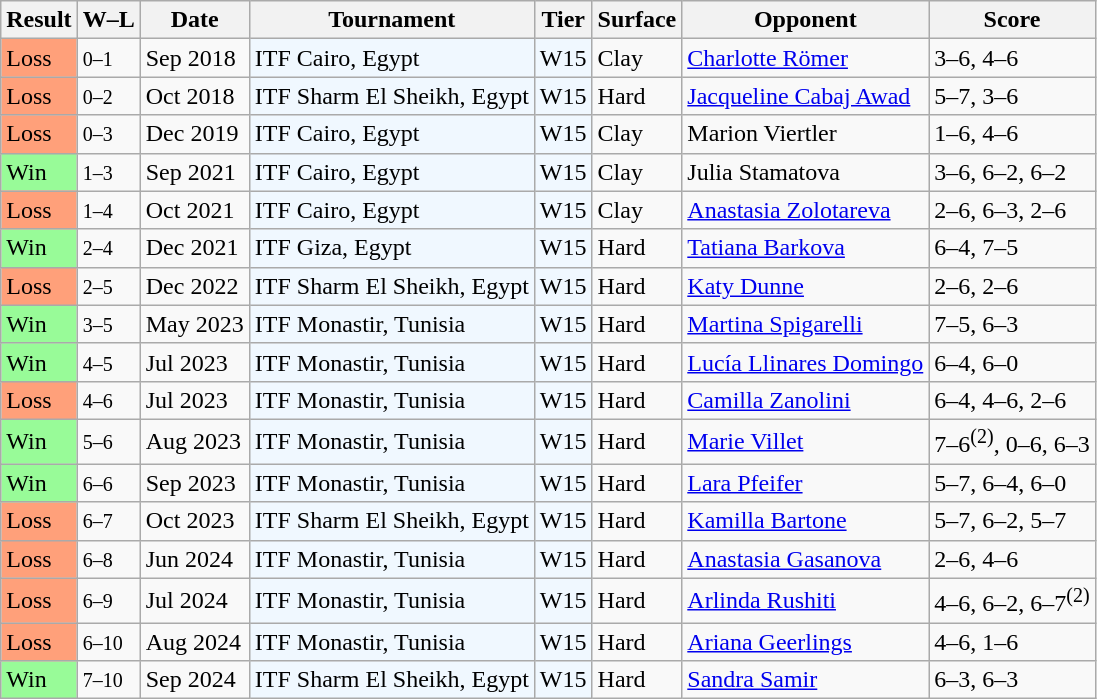<table class="sortable wikitable">
<tr>
<th>Result</th>
<th class="unsortable">W–L</th>
<th>Date</th>
<th>Tournament</th>
<th>Tier</th>
<th>Surface</th>
<th>Opponent</th>
<th class="unsortable">Score</th>
</tr>
<tr>
<td bgcolor="FFA07A">Loss</td>
<td><small>0–1</small></td>
<td>Sep 2018</td>
<td style="background:#f0f8ff;">ITF Cairo, Egypt</td>
<td style="background:#f0f8ff;">W15</td>
<td>Clay</td>
<td> <a href='#'>Charlotte Römer</a></td>
<td>3–6, 4–6</td>
</tr>
<tr>
<td bgcolor="FFA07A">Loss</td>
<td><small>0–2</small></td>
<td>Oct 2018</td>
<td style="background:#f0f8ff;">ITF Sharm El Sheikh, Egypt</td>
<td style="background:#f0f8ff;">W15</td>
<td>Hard</td>
<td> <a href='#'>Jacqueline Cabaj Awad</a></td>
<td>5–7, 3–6</td>
</tr>
<tr>
<td bgcolor="FFA07A">Loss</td>
<td><small>0–3</small></td>
<td>Dec 2019</td>
<td style="background:#f0f8ff;">ITF Cairo, Egypt</td>
<td style="background:#f0f8ff;">W15</td>
<td>Clay</td>
<td> Marion Viertler</td>
<td>1–6, 4–6</td>
</tr>
<tr>
<td bgcolor=98FB98>Win</td>
<td><small>1–3</small></td>
<td>Sep 2021</td>
<td style="background:#f0f8ff;">ITF Cairo, Egypt</td>
<td style="background:#f0f8ff;">W15</td>
<td>Clay</td>
<td> Julia Stamatova</td>
<td>3–6, 6–2, 6–2</td>
</tr>
<tr>
<td bgcolor="FFA07A">Loss</td>
<td><small>1–4</small></td>
<td>Oct 2021</td>
<td style="background:#f0f8ff;">ITF Cairo, Egypt</td>
<td style="background:#f0f8ff;">W15</td>
<td>Clay</td>
<td> <a href='#'>Anastasia Zolotareva</a></td>
<td>2–6, 6–3, 2–6</td>
</tr>
<tr>
<td bgcolor=98FB98>Win</td>
<td><small>2–4</small></td>
<td>Dec 2021</td>
<td style="background:#f0f8ff;">ITF Giza, Egypt</td>
<td style="background:#f0f8ff;">W15</td>
<td>Hard</td>
<td> <a href='#'>Tatiana Barkova</a></td>
<td>6–4, 7–5</td>
</tr>
<tr>
<td bgcolor=FFA07A>Loss</td>
<td><small>2–5</small></td>
<td>Dec 2022</td>
<td style="background:#f0f8ff;">ITF Sharm El Sheikh, Egypt</td>
<td style="background:#f0f8ff;">W15</td>
<td>Hard</td>
<td> <a href='#'>Katy Dunne</a></td>
<td>2–6, 2–6</td>
</tr>
<tr>
<td bgcolor=98FB98>Win</td>
<td><small>3–5</small></td>
<td>May 2023</td>
<td style="background:#f0f8ff;">ITF Monastir, Tunisia</td>
<td style="background:#f0f8ff;">W15</td>
<td>Hard</td>
<td> <a href='#'>Martina Spigarelli</a></td>
<td>7–5, 6–3</td>
</tr>
<tr>
<td bgcolor=98FB98>Win</td>
<td><small>4–5</small></td>
<td>Jul 2023</td>
<td style="background:#f0f8ff;">ITF Monastir, Tunisia</td>
<td style="background:#f0f8ff;">W15</td>
<td>Hard</td>
<td> <a href='#'>Lucía Llinares Domingo</a></td>
<td>6–4, 6–0</td>
</tr>
<tr>
<td bgcolor=FFA07A>Loss</td>
<td><small>4–6</small></td>
<td>Jul 2023</td>
<td style="background:#f0f8ff;">ITF Monastir, Tunisia</td>
<td style="background:#f0f8ff;">W15</td>
<td>Hard</td>
<td> <a href='#'>Camilla Zanolini</a></td>
<td>6–4, 4–6, 2–6</td>
</tr>
<tr>
<td bgcolor=98FB98>Win</td>
<td><small>5–6</small></td>
<td>Aug 2023</td>
<td style="background:#f0f8ff;">ITF Monastir, Tunisia</td>
<td style="background:#f0f8ff;">W15</td>
<td>Hard</td>
<td> <a href='#'>Marie Villet</a></td>
<td>7–6<sup>(2)</sup>, 0–6, 6–3</td>
</tr>
<tr>
<td bgcolor=98FB98>Win</td>
<td><small>6–6</small></td>
<td>Sep 2023</td>
<td style="background:#f0f8ff;">ITF Monastir, Tunisia</td>
<td style="background:#f0f8ff;">W15</td>
<td>Hard</td>
<td> <a href='#'>Lara Pfeifer</a></td>
<td>5–7, 6–4, 6–0</td>
</tr>
<tr>
<td bgcolor=FFA07A>Loss</td>
<td><small>6–7</small></td>
<td>Oct 2023</td>
<td style="background:#f0f8ff;">ITF Sharm El Sheikh, Egypt</td>
<td style="background:#f0f8ff;">W15</td>
<td>Hard</td>
<td> <a href='#'>Kamilla Bartone</a></td>
<td>5–7, 6–2, 5–7</td>
</tr>
<tr>
<td bgcolor=FFA07A>Loss</td>
<td><small>6–8</small></td>
<td>Jun 2024</td>
<td style="background:#f0f8ff;">ITF Monastir, Tunisia</td>
<td style="background:#f0f8ff;">W15</td>
<td>Hard</td>
<td> <a href='#'>Anastasia Gasanova</a></td>
<td>2–6, 4–6</td>
</tr>
<tr>
<td bgcolor=FFA07A>Loss</td>
<td><small>6–9</small></td>
<td>Jul 2024</td>
<td style="background:#f0f8ff;">ITF Monastir, Tunisia</td>
<td style="background:#f0f8ff;">W15</td>
<td>Hard</td>
<td> <a href='#'>Arlinda Rushiti</a></td>
<td>4–6, 6–2, 6–7<sup>(2)</sup></td>
</tr>
<tr>
<td bgcolor=FFA07A>Loss</td>
<td><small>6–10</small></td>
<td>Aug 2024</td>
<td style="background:#f0f8ff;">ITF Monastir, Tunisia</td>
<td style="background:#f0f8ff;">W15</td>
<td>Hard</td>
<td> <a href='#'>Ariana Geerlings</a></td>
<td>4–6, 1–6</td>
</tr>
<tr>
<td bgcolor=98FB98>Win</td>
<td><small>7–10</small></td>
<td>Sep 2024</td>
<td style="background:#f0f8ff;">ITF Sharm El Sheikh, Egypt</td>
<td style="background:#f0f8ff;">W15</td>
<td>Hard</td>
<td> <a href='#'>Sandra Samir</a></td>
<td>6–3, 6–3</td>
</tr>
</table>
